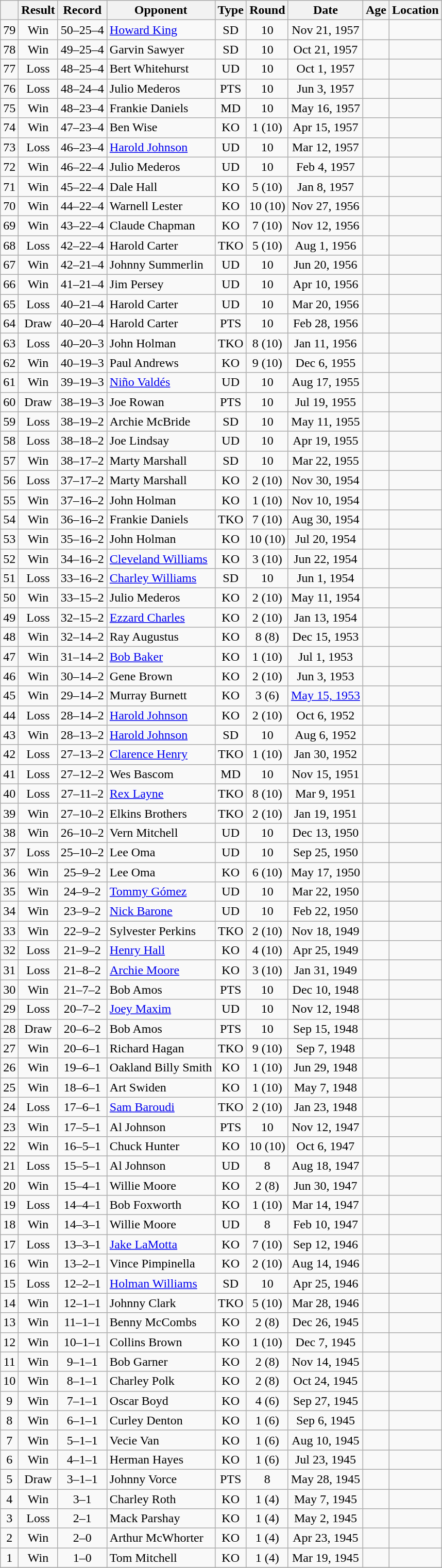<table class="wikitable" style="text-align:center">
<tr>
<th></th>
<th>Result</th>
<th>Record</th>
<th>Opponent</th>
<th>Type</th>
<th>Round</th>
<th>Date</th>
<th>Age</th>
<th>Location</th>
</tr>
<tr>
<td>79</td>
<td>Win</td>
<td>50–25–4</td>
<td align=left><a href='#'>Howard King</a></td>
<td>SD</td>
<td>10</td>
<td>Nov 21, 1957</td>
<td style="text-align:left;"></td>
<td style="text-align:left;"></td>
</tr>
<tr>
<td>78</td>
<td>Win</td>
<td>49–25–4</td>
<td align=left>Garvin Sawyer</td>
<td>SD</td>
<td>10</td>
<td>Oct 21, 1957</td>
<td style="text-align:left;"></td>
<td style="text-align:left;"></td>
</tr>
<tr>
<td>77</td>
<td>Loss</td>
<td>48–25–4</td>
<td align=left>Bert Whitehurst</td>
<td>UD</td>
<td>10</td>
<td>Oct 1, 1957</td>
<td style="text-align:left;"></td>
<td style="text-align:left;"></td>
</tr>
<tr>
<td>76</td>
<td>Loss</td>
<td>48–24–4</td>
<td align=left>Julio Mederos</td>
<td>PTS</td>
<td>10</td>
<td>Jun 3, 1957</td>
<td style="text-align:left;"></td>
<td style="text-align:left;"></td>
</tr>
<tr>
<td>75</td>
<td>Win</td>
<td>48–23–4</td>
<td align=left>Frankie Daniels</td>
<td>MD</td>
<td>10</td>
<td>May 16, 1957</td>
<td style="text-align:left;"></td>
<td style="text-align:left;"></td>
</tr>
<tr>
<td>74</td>
<td>Win</td>
<td>47–23–4</td>
<td align=left>Ben Wise</td>
<td>KO</td>
<td>1 (10)</td>
<td>Apr 15, 1957</td>
<td style="text-align:left;"></td>
<td style="text-align:left;"></td>
</tr>
<tr>
<td>73</td>
<td>Loss</td>
<td>46–23–4</td>
<td align=left><a href='#'>Harold Johnson</a></td>
<td>UD</td>
<td>10</td>
<td>Mar 12, 1957</td>
<td style="text-align:left;"></td>
<td style="text-align:left;"></td>
</tr>
<tr>
<td>72</td>
<td>Win</td>
<td>46–22–4</td>
<td align=left>Julio Mederos</td>
<td>UD</td>
<td>10</td>
<td>Feb 4, 1957</td>
<td style="text-align:left;"></td>
<td style="text-align:left;"></td>
</tr>
<tr>
<td>71</td>
<td>Win</td>
<td>45–22–4</td>
<td align=left>Dale Hall</td>
<td>KO</td>
<td>5 (10)</td>
<td>Jan 8, 1957</td>
<td style="text-align:left;"></td>
<td style="text-align:left;"></td>
</tr>
<tr>
<td>70</td>
<td>Win</td>
<td>44–22–4</td>
<td align=left>Warnell Lester</td>
<td>KO</td>
<td>10 (10)</td>
<td>Nov 27, 1956</td>
<td style="text-align:left;"></td>
<td style="text-align:left;"></td>
</tr>
<tr>
<td>69</td>
<td>Win</td>
<td>43–22–4</td>
<td align=left>Claude Chapman</td>
<td>KO</td>
<td>7 (10)</td>
<td>Nov 12, 1956</td>
<td style="text-align:left;"></td>
<td style="text-align:left;"></td>
</tr>
<tr>
<td>68</td>
<td>Loss</td>
<td>42–22–4</td>
<td align=left>Harold Carter</td>
<td>TKO</td>
<td>5 (10)</td>
<td>Aug 1, 1956</td>
<td style="text-align:left;"></td>
<td style="text-align:left;"></td>
</tr>
<tr>
<td>67</td>
<td>Win</td>
<td>42–21–4</td>
<td align=left>Johnny Summerlin</td>
<td>UD</td>
<td>10</td>
<td>Jun 20, 1956</td>
<td style="text-align:left;"></td>
<td style="text-align:left;"></td>
</tr>
<tr>
<td>66</td>
<td>Win</td>
<td>41–21–4</td>
<td align=left>Jim Persey</td>
<td>UD</td>
<td>10</td>
<td>Apr 10, 1956</td>
<td style="text-align:left;"></td>
<td style="text-align:left;"></td>
</tr>
<tr>
<td>65</td>
<td>Loss</td>
<td>40–21–4</td>
<td align=left>Harold Carter</td>
<td>UD</td>
<td>10</td>
<td>Mar 20, 1956</td>
<td style="text-align:left;"></td>
<td style="text-align:left;"></td>
</tr>
<tr>
<td>64</td>
<td>Draw</td>
<td>40–20–4</td>
<td align=left>Harold Carter</td>
<td>PTS</td>
<td>10</td>
<td>Feb 28, 1956</td>
<td style="text-align:left;"></td>
<td style="text-align:left;"></td>
</tr>
<tr>
<td>63</td>
<td>Loss</td>
<td>40–20–3</td>
<td align=left>John Holman</td>
<td>TKO</td>
<td>8 (10)</td>
<td>Jan 11, 1956</td>
<td style="text-align:left;"></td>
<td style="text-align:left;"></td>
</tr>
<tr>
<td>62</td>
<td>Win</td>
<td>40–19–3</td>
<td align=left>Paul Andrews</td>
<td>KO</td>
<td>9 (10)</td>
<td>Dec 6, 1955</td>
<td style="text-align:left;"></td>
<td style="text-align:left;"></td>
</tr>
<tr>
<td>61</td>
<td>Win</td>
<td>39–19–3</td>
<td align=left><a href='#'>Niño Valdés</a></td>
<td>UD</td>
<td>10</td>
<td>Aug 17, 1955</td>
<td style="text-align:left;"></td>
<td style="text-align:left;"></td>
</tr>
<tr>
<td>60</td>
<td>Draw</td>
<td>38–19–3</td>
<td align=left>Joe Rowan</td>
<td>PTS</td>
<td>10</td>
<td>Jul 19, 1955</td>
<td style="text-align:left;"></td>
<td style="text-align:left;"></td>
</tr>
<tr>
<td>59</td>
<td>Loss</td>
<td>38–19–2</td>
<td align=left>Archie McBride</td>
<td>SD</td>
<td>10</td>
<td>May 11, 1955</td>
<td style="text-align:left;"></td>
<td style="text-align:left;"></td>
</tr>
<tr>
<td>58</td>
<td>Loss</td>
<td>38–18–2</td>
<td align=left>Joe Lindsay</td>
<td>UD</td>
<td>10</td>
<td>Apr 19, 1955</td>
<td style="text-align:left;"></td>
<td style="text-align:left;"></td>
</tr>
<tr>
<td>57</td>
<td>Win</td>
<td>38–17–2</td>
<td align=left>Marty Marshall</td>
<td>SD</td>
<td>10</td>
<td>Mar 22, 1955</td>
<td style="text-align:left;"></td>
<td style="text-align:left;"></td>
</tr>
<tr>
<td>56</td>
<td>Loss</td>
<td>37–17–2</td>
<td align=left>Marty Marshall</td>
<td>KO</td>
<td>2 (10)</td>
<td>Nov 30, 1954</td>
<td style="text-align:left;"></td>
<td style="text-align:left;"></td>
</tr>
<tr>
<td>55</td>
<td>Win</td>
<td>37–16–2</td>
<td align=left>John Holman</td>
<td>KO</td>
<td>1 (10)</td>
<td>Nov 10, 1954</td>
<td style="text-align:left;"></td>
<td style="text-align:left;"></td>
</tr>
<tr>
<td>54</td>
<td>Win</td>
<td>36–16–2</td>
<td align=left>Frankie Daniels</td>
<td>TKO</td>
<td>7 (10)</td>
<td>Aug 30, 1954</td>
<td style="text-align:left;"></td>
<td style="text-align:left;"></td>
</tr>
<tr>
<td>53</td>
<td>Win</td>
<td>35–16–2</td>
<td align=left>John Holman</td>
<td>KO</td>
<td>10 (10)</td>
<td>Jul 20, 1954</td>
<td style="text-align:left;"></td>
<td style="text-align:left;"></td>
</tr>
<tr>
<td>52</td>
<td>Win</td>
<td>34–16–2</td>
<td align=left><a href='#'>Cleveland Williams</a></td>
<td>KO</td>
<td>3 (10)</td>
<td>Jun 22, 1954</td>
<td style="text-align:left;"></td>
<td style="text-align:left;"></td>
</tr>
<tr>
<td>51</td>
<td>Loss</td>
<td>33–16–2</td>
<td align=left><a href='#'>Charley Williams</a></td>
<td>SD</td>
<td>10</td>
<td>Jun 1, 1954</td>
<td style="text-align:left;"></td>
<td style="text-align:left;"></td>
</tr>
<tr>
<td>50</td>
<td>Win</td>
<td>33–15–2</td>
<td align=left>Julio Mederos</td>
<td>KO</td>
<td>2 (10)</td>
<td>May 11, 1954</td>
<td style="text-align:left;"></td>
<td style="text-align:left;"></td>
</tr>
<tr>
<td>49</td>
<td>Loss</td>
<td>32–15–2</td>
<td align=left><a href='#'>Ezzard Charles</a></td>
<td>KO</td>
<td>2 (10)</td>
<td>Jan 13, 1954</td>
<td style="text-align:left;"></td>
<td style="text-align:left;"></td>
</tr>
<tr>
<td>48</td>
<td>Win</td>
<td>32–14–2</td>
<td align=left>Ray Augustus</td>
<td>KO</td>
<td>8 (8)</td>
<td>Dec 15, 1953</td>
<td style="text-align:left;"></td>
<td style="text-align:left;"></td>
</tr>
<tr>
<td>47</td>
<td>Win</td>
<td>31–14–2</td>
<td align=left><a href='#'>Bob Baker</a></td>
<td>KO</td>
<td>1 (10)</td>
<td>Jul 1, 1953</td>
<td style="text-align:left;"></td>
<td style="text-align:left;"></td>
</tr>
<tr>
<td>46</td>
<td>Win</td>
<td>30–14–2</td>
<td align=left>Gene Brown</td>
<td>KO</td>
<td>2 (10)</td>
<td>Jun 3, 1953</td>
<td style="text-align:left;"></td>
<td style="text-align:left;"></td>
</tr>
<tr>
<td>45</td>
<td>Win</td>
<td>29–14–2</td>
<td align=left>Murray Burnett</td>
<td>KO</td>
<td>3 (6)</td>
<td><a href='#'>May 15, 1953</a></td>
<td style="text-align:left;"></td>
<td style="text-align:left;"></td>
</tr>
<tr>
<td>44</td>
<td>Loss</td>
<td>28–14–2</td>
<td align=left><a href='#'>Harold Johnson</a></td>
<td>KO</td>
<td>2 (10)</td>
<td>Oct 6, 1952</td>
<td style="text-align:left;"></td>
<td style="text-align:left;"></td>
</tr>
<tr>
<td>43</td>
<td>Win</td>
<td>28–13–2</td>
<td align=left><a href='#'>Harold Johnson</a></td>
<td>SD</td>
<td>10</td>
<td>Aug 6, 1952</td>
<td style="text-align:left;"></td>
<td style="text-align:left;"></td>
</tr>
<tr>
<td>42</td>
<td>Loss</td>
<td>27–13–2</td>
<td align=left><a href='#'>Clarence Henry</a></td>
<td>TKO</td>
<td>1 (10)</td>
<td>Jan 30, 1952</td>
<td style="text-align:left;"></td>
<td style="text-align:left;"></td>
</tr>
<tr>
<td>41</td>
<td>Loss</td>
<td>27–12–2</td>
<td align=left>Wes Bascom</td>
<td>MD</td>
<td>10</td>
<td>Nov 15, 1951</td>
<td style="text-align:left;"></td>
<td style="text-align:left;"></td>
</tr>
<tr>
<td>40</td>
<td>Loss</td>
<td>27–11–2</td>
<td align=left><a href='#'>Rex Layne</a></td>
<td>TKO</td>
<td>8 (10)</td>
<td>Mar 9, 1951</td>
<td style="text-align:left;"></td>
<td style="text-align:left;"></td>
</tr>
<tr>
<td>39</td>
<td>Win</td>
<td>27–10–2</td>
<td align=left>Elkins Brothers</td>
<td>TKO</td>
<td>2 (10)</td>
<td>Jan 19, 1951</td>
<td style="text-align:left;"></td>
<td style="text-align:left;"></td>
</tr>
<tr>
<td>38</td>
<td>Win</td>
<td>26–10–2</td>
<td align=left>Vern Mitchell</td>
<td>UD</td>
<td>10</td>
<td>Dec 13, 1950</td>
<td style="text-align:left;"></td>
<td style="text-align:left;"></td>
</tr>
<tr>
<td>37</td>
<td>Loss</td>
<td>25–10–2</td>
<td align=left>Lee Oma</td>
<td>UD</td>
<td>10</td>
<td>Sep 25, 1950</td>
<td style="text-align:left;"></td>
<td style="text-align:left;"></td>
</tr>
<tr>
<td>36</td>
<td>Win</td>
<td>25–9–2</td>
<td align=left>Lee Oma</td>
<td>KO</td>
<td>6 (10)</td>
<td>May 17, 1950</td>
<td style="text-align:left;"></td>
<td style="text-align:left;"></td>
</tr>
<tr>
<td>35</td>
<td>Win</td>
<td>24–9–2</td>
<td align=left><a href='#'>Tommy Gómez</a></td>
<td>UD</td>
<td>10</td>
<td>Mar 22, 1950</td>
<td style="text-align:left;"></td>
<td style="text-align:left;"></td>
</tr>
<tr>
<td>34</td>
<td>Win</td>
<td>23–9–2</td>
<td align=left><a href='#'>Nick Barone</a></td>
<td>UD</td>
<td>10</td>
<td>Feb 22, 1950</td>
<td style="text-align:left;"></td>
<td style="text-align:left;"></td>
</tr>
<tr>
<td>33</td>
<td>Win</td>
<td>22–9–2</td>
<td align=left>Sylvester Perkins</td>
<td>TKO</td>
<td>2 (10)</td>
<td>Nov 18, 1949</td>
<td style="text-align:left;"></td>
<td style="text-align:left;"></td>
</tr>
<tr>
<td>32</td>
<td>Loss</td>
<td>21–9–2</td>
<td align=left><a href='#'>Henry Hall</a></td>
<td>KO</td>
<td>4 (10)</td>
<td>Apr 25, 1949</td>
<td style="text-align:left;"></td>
<td style="text-align:left;"></td>
</tr>
<tr>
<td>31</td>
<td>Loss</td>
<td>21–8–2</td>
<td align=left><a href='#'>Archie Moore</a></td>
<td>KO</td>
<td>3 (10)</td>
<td>Jan 31, 1949</td>
<td style="text-align:left;"></td>
<td style="text-align:left;"></td>
</tr>
<tr>
<td>30</td>
<td>Win</td>
<td>21–7–2</td>
<td align=left>Bob Amos</td>
<td>PTS</td>
<td>10</td>
<td>Dec 10, 1948</td>
<td style="text-align:left;"></td>
<td style="text-align:left;"></td>
</tr>
<tr>
<td>29</td>
<td>Loss</td>
<td>20–7–2</td>
<td align=left><a href='#'>Joey Maxim</a></td>
<td>UD</td>
<td>10</td>
<td>Nov 12, 1948</td>
<td style="text-align:left;"></td>
<td style="text-align:left;"></td>
</tr>
<tr>
<td>28</td>
<td>Draw</td>
<td>20–6–2</td>
<td align=left>Bob Amos</td>
<td>PTS</td>
<td>10</td>
<td>Sep 15, 1948</td>
<td style="text-align:left;"></td>
<td style="text-align:left;"></td>
</tr>
<tr>
<td>27</td>
<td>Win</td>
<td>20–6–1</td>
<td align=left>Richard Hagan</td>
<td>TKO</td>
<td>9 (10)</td>
<td>Sep 7, 1948</td>
<td style="text-align:left;"></td>
<td style="text-align:left;"></td>
</tr>
<tr>
<td>26</td>
<td>Win</td>
<td>19–6–1</td>
<td align=left>Oakland Billy Smith</td>
<td>KO</td>
<td>1 (10)</td>
<td>Jun 29, 1948</td>
<td style="text-align:left;"></td>
<td style="text-align:left;"></td>
</tr>
<tr>
<td>25</td>
<td>Win</td>
<td>18–6–1</td>
<td align=left>Art Swiden</td>
<td>KO</td>
<td>1 (10)</td>
<td>May 7, 1948</td>
<td style="text-align:left;"></td>
<td style="text-align:left;"></td>
</tr>
<tr>
<td>24</td>
<td>Loss</td>
<td>17–6–1</td>
<td align=left><a href='#'>Sam Baroudi</a></td>
<td>TKO</td>
<td>2 (10)</td>
<td>Jan 23, 1948</td>
<td style="text-align:left;"></td>
<td style="text-align:left;"></td>
</tr>
<tr>
<td>23</td>
<td>Win</td>
<td>17–5–1</td>
<td align=left>Al Johnson</td>
<td>PTS</td>
<td>10</td>
<td>Nov 12, 1947</td>
<td style="text-align:left;"></td>
<td style="text-align:left;"></td>
</tr>
<tr>
<td>22</td>
<td>Win</td>
<td>16–5–1</td>
<td align=left>Chuck Hunter</td>
<td>KO</td>
<td>10 (10)</td>
<td>Oct 6, 1947</td>
<td style="text-align:left;"></td>
<td style="text-align:left;"></td>
</tr>
<tr>
<td>21</td>
<td>Loss</td>
<td>15–5–1</td>
<td align=left>Al Johnson</td>
<td>UD</td>
<td>8</td>
<td>Aug 18, 1947</td>
<td style="text-align:left;"></td>
<td style="text-align:left;"></td>
</tr>
<tr>
<td>20</td>
<td>Win</td>
<td>15–4–1</td>
<td align=left>Willie Moore</td>
<td>KO</td>
<td>2 (8)</td>
<td>Jun 30, 1947</td>
<td style="text-align:left;"></td>
<td style="text-align:left;"></td>
</tr>
<tr>
<td>19</td>
<td>Loss</td>
<td>14–4–1</td>
<td align=left>Bob Foxworth</td>
<td>KO</td>
<td>1 (10)</td>
<td>Mar 14, 1947</td>
<td style="text-align:left;"></td>
<td style="text-align:left;"></td>
</tr>
<tr>
<td>18</td>
<td>Win</td>
<td>14–3–1</td>
<td align=left>Willie Moore</td>
<td>UD</td>
<td>8</td>
<td>Feb 10, 1947</td>
<td style="text-align:left;"></td>
<td style="text-align:left;"></td>
</tr>
<tr>
<td>17</td>
<td>Loss</td>
<td>13–3–1</td>
<td align=left><a href='#'>Jake LaMotta</a></td>
<td>KO</td>
<td>7 (10)</td>
<td>Sep 12, 1946</td>
<td style="text-align:left;"></td>
<td style="text-align:left;"></td>
</tr>
<tr>
<td>16</td>
<td>Win</td>
<td>13–2–1</td>
<td align=left>Vince Pimpinella</td>
<td>KO</td>
<td>2 (10)</td>
<td>Aug 14, 1946</td>
<td style="text-align:left;"></td>
<td style="text-align:left;"></td>
</tr>
<tr>
<td>15</td>
<td>Loss</td>
<td>12–2–1</td>
<td align=left><a href='#'>Holman Williams</a></td>
<td>SD</td>
<td>10</td>
<td>Apr 25, 1946</td>
<td style="text-align:left;"></td>
<td style="text-align:left;"></td>
</tr>
<tr>
<td>14</td>
<td>Win</td>
<td>12–1–1</td>
<td align=left>Johnny Clark</td>
<td>TKO</td>
<td>5 (10)</td>
<td>Mar 28, 1946</td>
<td style="text-align:left;"></td>
<td style="text-align:left;"></td>
</tr>
<tr>
<td>13</td>
<td>Win</td>
<td>11–1–1</td>
<td align=left>Benny McCombs</td>
<td>KO</td>
<td>2 (8)</td>
<td>Dec 26, 1945</td>
<td style="text-align:left;"></td>
<td style="text-align:left;"></td>
</tr>
<tr>
<td>12</td>
<td>Win</td>
<td>10–1–1</td>
<td align=left>Collins Brown</td>
<td>KO</td>
<td>1 (10)</td>
<td>Dec 7, 1945</td>
<td style="text-align:left;"></td>
<td style="text-align:left;"></td>
</tr>
<tr>
<td>11</td>
<td>Win</td>
<td>9–1–1</td>
<td align=left>Bob Garner</td>
<td>KO</td>
<td>2 (8)</td>
<td>Nov 14, 1945</td>
<td style="text-align:left;"></td>
<td style="text-align:left;"></td>
</tr>
<tr>
<td>10</td>
<td>Win</td>
<td>8–1–1</td>
<td align=left>Charley Polk</td>
<td>KO</td>
<td>2 (8)</td>
<td>Oct 24, 1945</td>
<td style="text-align:left;"></td>
<td style="text-align:left;"></td>
</tr>
<tr>
<td>9</td>
<td>Win</td>
<td>7–1–1</td>
<td align=left>Oscar Boyd</td>
<td>KO</td>
<td>4 (6)</td>
<td>Sep 27, 1945</td>
<td style="text-align:left;"></td>
<td style="text-align:left;"></td>
</tr>
<tr>
<td>8</td>
<td>Win</td>
<td>6–1–1</td>
<td align=left>Curley Denton</td>
<td>KO</td>
<td>1 (6)</td>
<td>Sep 6, 1945</td>
<td style="text-align:left;"></td>
<td style="text-align:left;"></td>
</tr>
<tr>
<td>7</td>
<td>Win</td>
<td>5–1–1</td>
<td align=left>Vecie Van</td>
<td>KO</td>
<td>1 (6)</td>
<td>Aug 10, 1945</td>
<td style="text-align:left;"></td>
<td style="text-align:left;"></td>
</tr>
<tr>
<td>6</td>
<td>Win</td>
<td>4–1–1</td>
<td align=left>Herman Hayes</td>
<td>KO</td>
<td>1 (6)</td>
<td>Jul 23, 1945</td>
<td style="text-align:left;"></td>
<td style="text-align:left;"></td>
</tr>
<tr>
<td>5</td>
<td>Draw</td>
<td>3–1–1</td>
<td align=left>Johnny Vorce</td>
<td>PTS</td>
<td>8</td>
<td>May 28, 1945</td>
<td style="text-align:left;"></td>
<td style="text-align:left;"></td>
</tr>
<tr>
<td>4</td>
<td>Win</td>
<td>3–1</td>
<td align=left>Charley Roth</td>
<td>KO</td>
<td>1 (4)</td>
<td>May 7, 1945</td>
<td style="text-align:left;"></td>
<td style="text-align:left;"></td>
</tr>
<tr>
<td>3</td>
<td>Loss</td>
<td>2–1</td>
<td align=left>Mack Parshay</td>
<td>KO</td>
<td>1 (4)</td>
<td>May 2, 1945</td>
<td style="text-align:left;"></td>
<td style="text-align:left;"></td>
</tr>
<tr>
<td>2</td>
<td>Win</td>
<td>2–0</td>
<td align=left>Arthur McWhorter</td>
<td>KO</td>
<td>1 (4)</td>
<td>Apr 23, 1945</td>
<td style="text-align:left;"></td>
<td style="text-align:left;"></td>
</tr>
<tr>
<td>1</td>
<td>Win</td>
<td>1–0</td>
<td align=left>Tom Mitchell</td>
<td>KO</td>
<td>1 (4)</td>
<td>Mar 19, 1945</td>
<td style="text-align:left;"></td>
<td style="text-align:left;"></td>
</tr>
<tr>
</tr>
</table>
